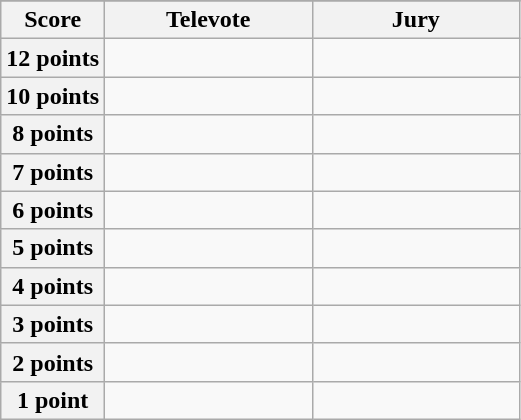<table class="wikitable">
<tr>
</tr>
<tr>
<th scope="col" width="20%">Score</th>
<th scope="col" width="40%">Televote</th>
<th scope="col" width="40%">Jury</th>
</tr>
<tr>
<th scope="row">12 points</th>
<td></td>
<td></td>
</tr>
<tr>
<th scope="row">10 points</th>
<td></td>
<td></td>
</tr>
<tr>
<th scope="row">8 points</th>
<td></td>
<td></td>
</tr>
<tr>
<th scope="row">7 points</th>
<td></td>
<td></td>
</tr>
<tr>
<th scope="row">6 points</th>
<td></td>
<td></td>
</tr>
<tr>
<th scope="row">5 points</th>
<td></td>
<td></td>
</tr>
<tr>
<th scope="row">4 points</th>
<td></td>
<td></td>
</tr>
<tr>
<th scope="row">3 points</th>
<td></td>
<td></td>
</tr>
<tr>
<th scope="row">2 points</th>
<td></td>
<td></td>
</tr>
<tr>
<th scope="row">1 point</th>
<td></td>
<td></td>
</tr>
</table>
